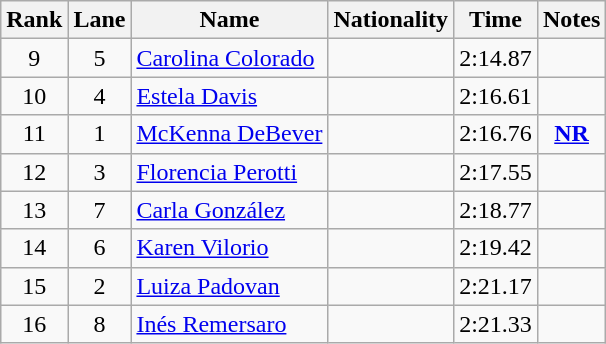<table class="wikitable sortable" style="text-align:center">
<tr>
<th>Rank</th>
<th>Lane</th>
<th>Name</th>
<th>Nationality</th>
<th>Time</th>
<th>Notes</th>
</tr>
<tr>
<td>9</td>
<td>5</td>
<td align=left><a href='#'>Carolina Colorado</a></td>
<td align=left></td>
<td>2:14.87</td>
<td></td>
</tr>
<tr>
<td>10</td>
<td>4</td>
<td align=left><a href='#'>Estela Davis</a></td>
<td align=left></td>
<td>2:16.61</td>
<td></td>
</tr>
<tr>
<td>11</td>
<td>1</td>
<td align=left><a href='#'>McKenna DeBever</a></td>
<td align=left></td>
<td>2:16.76</td>
<td><strong><a href='#'>NR</a></strong></td>
</tr>
<tr>
<td>12</td>
<td>3</td>
<td align=left><a href='#'>Florencia Perotti</a></td>
<td align=left></td>
<td>2:17.55</td>
<td></td>
</tr>
<tr>
<td>13</td>
<td>7</td>
<td align=left><a href='#'>Carla González</a></td>
<td align=left></td>
<td>2:18.77</td>
<td></td>
</tr>
<tr>
<td>14</td>
<td>6</td>
<td align=left><a href='#'>Karen Vilorio</a></td>
<td align=left></td>
<td>2:19.42</td>
<td></td>
</tr>
<tr>
<td>15</td>
<td>2</td>
<td align=left><a href='#'>Luiza Padovan</a></td>
<td align=left></td>
<td>2:21.17</td>
<td></td>
</tr>
<tr>
<td>16</td>
<td>8</td>
<td align=left><a href='#'>Inés Remersaro</a></td>
<td align=left></td>
<td>2:21.33</td>
<td></td>
</tr>
</table>
